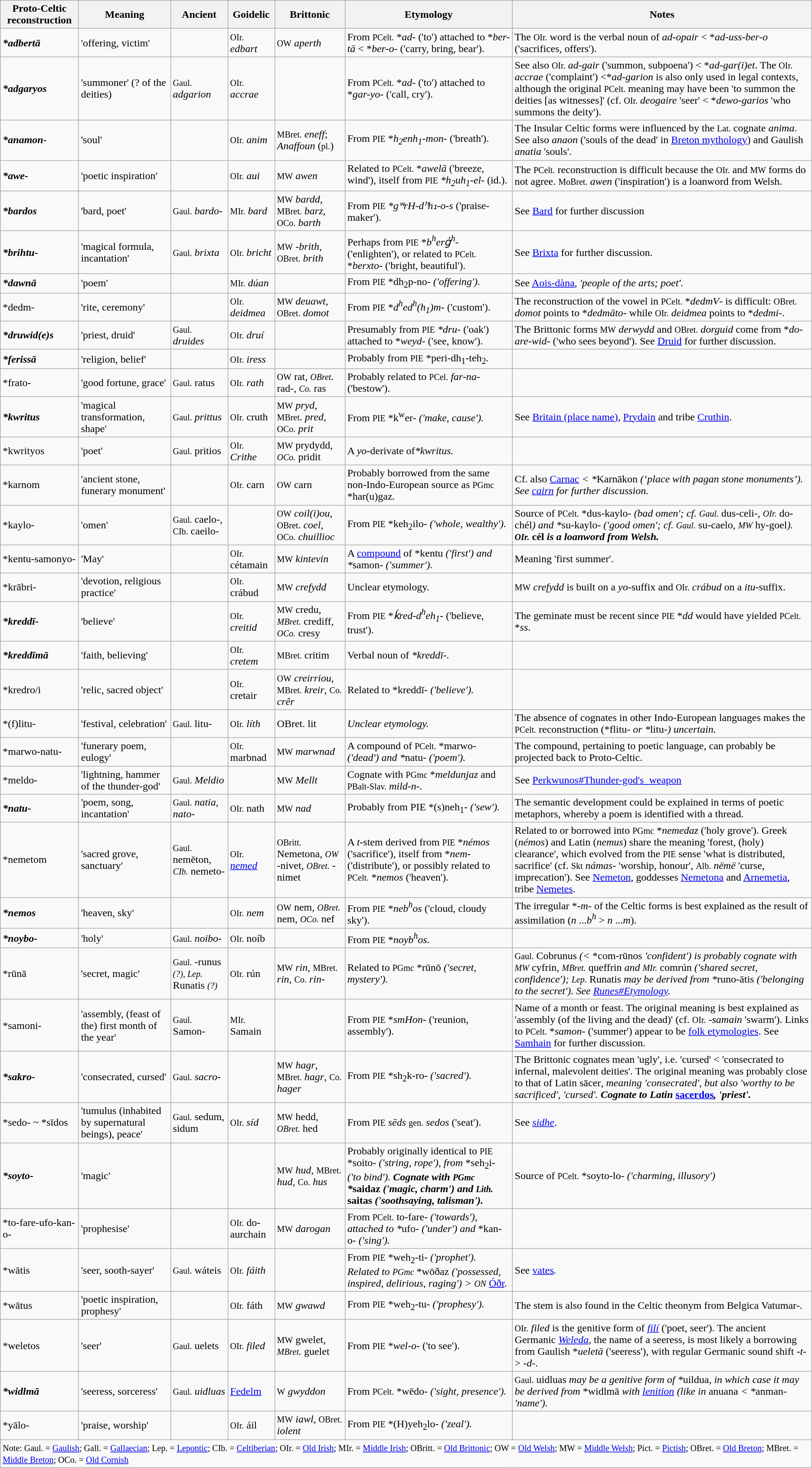<table class="wikitable">
<tr>
<th>Proto-Celtic reconstruction</th>
<th>Meaning</th>
<th>Ancient</th>
<th>Goidelic</th>
<th>Brittonic</th>
<th>Etymology</th>
<th>Notes</th>
</tr>
<tr>
<td><strong><em>*adbertā</em></strong></td>
<td>'offering, victim'</td>
<td></td>
<td><small>OIr.</small> <em>edbart</em></td>
<td><small>OW</small> <em>aperth</em></td>
<td>From <small>PCelt.</small> *<em>ad</em>- ('to') attached to *<em>ber-tā</em> < *<em>ber-o</em>- ('carry, bring, bear').</td>
<td>The <small>OIr.</small> word is the verbal noun of <em>ad-opair</em> < *<em>ad-uss-ber-o</em> ('sacrifices, offers').</td>
</tr>
<tr>
<td><strong><em>*adgaryos</em></strong></td>
<td>'summoner' (? of the deities)</td>
<td><small>Gaul.</small> <em>adgarion</em></td>
<td><small>OIr.</small> <em>accrae</em></td>
<td></td>
<td>From <small>PCelt.</small> *<em>ad</em>- ('to') attached to *<em>gar-yo-</em> ('call, cry').</td>
<td>See also <small>OIr.</small> <em>ad-gair</em> ('summon, subpoena') < *<em>ad-gar(i)et</em>. The <small>OIr.</small> <em>accrae</em> ('complaint') <*<em>ad-garion</em> is also only used in legal contexts, although the original <small>PCelt.</small> meaning may have been 'to summon the deities [as witnesses]' (cf. <small>OIr.</small> <em>deogaire</em> 'seer' < *<em>dewo-garios</em> 'who summons the deity').<em></em></td>
</tr>
<tr>
<td><strong><em>*anamon</em></strong>-</td>
<td>'soul'</td>
<td></td>
<td><small>OIr.</small> <em>anim</em></td>
<td><small>MBret.</small> <em>eneff</em>; <em>Anaffoun</em> (<small>pl.</small>)</td>
<td>From <small>PIE</small> *<em>h<sub>2</sub>enh<sub>1</sub>-mon-</em> ('breath').</td>
<td>The Insular Celtic forms were influenced by the <small>Lat.</small> cognate <em>anima</em>. See also <em>anaon</em> ('souls of the dead' in <a href='#'>Breton mythology</a>) and Gaulish <em>anatia</em> 'souls'.</td>
</tr>
<tr>
<td><strong><em>*awe-</em></strong></td>
<td>'poetic inspiration'</td>
<td></td>
<td><small>OIr.</small> <em>aui</em></td>
<td><small>MW</small> <em>awen</em></td>
<td>Related to <small>PCelt.</small> *<em>awelā</em> ('breeze, wind'), itself from <small>PIE</small> <em>*h<sub>2</sub>uh<sub>1</sub>-el-</em> (id.).</td>
<td>The <small>PCelt.</small> reconstruction is difficult because the <small>OIr.</small> and <small>MW</small> forms do not agree. <small>MoBret.</small> <em>awen</em> ('inspiration') is a loanword from Welsh.</td>
</tr>
<tr>
<td><strong><em>*bardos</em></strong></td>
<td>'bard, poet'</td>
<td><small>Gaul.</small> <em>bardo</em>-</td>
<td><small>MIr.</small> <em>bard</em></td>
<td><small>MW</small> <em>bardd</em>, <small>MBret.</small> <em>barz</em>, <small>OCo.</small> <em>barth</em></td>
<td>From <small>PIE</small> <em>*gʷrH-dʰh₁-o-s</em> ('praise-maker').</td>
<td>See <a href='#'>Bard</a> for further discussion</td>
</tr>
<tr>
<td><strong><em>*brihtu-</em></strong></td>
<td>'magical formula, incantation'</td>
<td><small>Gaul.</small> <em>brixta</em></td>
<td><small>OIr.</small> <em>bricht</em></td>
<td><small>MW</small> -<em>brith</em>, <small>OBret.</small> <em>brith</em></td>
<td>Perhaps from <small>PIE</small> *<em>b<sup>h</sup>erg̍<sup>h</sup>-</em> ('enlighten'), or related to <small>PCelt.</small> *<em>berxto</em>- ('bright, beautiful').<em></em></td>
<td>See <a href='#'>Brixta</a> for further discussion.</td>
</tr>
<tr>
<td><strong><em>*dawnā</em></strong></td>
<td>'poem'</td>
<td></td>
<td><small>MIr.</small> <em>dúan<strong><strong><em></td>
<td></td>
<td>From <small>PIE</small> *</em>dh<sub>2</sub>p-no-<em> ('offering').</em></strong><strong><em></td>
<td>See </em><a href='#'>Aois-dàna</a><em>, 'people of the arts; poet'.</td>
</tr>
<tr>
<td></em></strong>*dedm-</strong></em></td>
<td>'rite, ceremony'</td>
<td></td>
<td><small>OIr.</small> <em>deidmea</em></td>
<td><small>MW</small> <em>deuawt</em>, <small>OBret.</small> <em>domot</em></td>
<td>From <small>PIE</small> *<em>d<sup>h</sup>ed<sup>h</sup>(h<sub>1</sub>)m-</em> ('custom').<em></em></td>
<td>The reconstruction of the vowel in <small>PCelt.</small> *<em>dedmV</em>- is difficult: <small>OBret.</small> <em>domot</em> points to *<em>dedmāto</em>- while <small>OIr.</small> <em>deidmea</em> points to *<em>dedmi</em>-.<em></em></td>
</tr>
<tr>
<td><strong><em>*druwid(e)s</em></strong></td>
<td>'priest, druid'</td>
<td><small>Gaul.</small> <em>druides</em></td>
<td><small>OIr.</small> <em>druí</em></td>
<td></td>
<td>Presumably from <small>PIE</small> <em>*dru</em>- ('oak') attached to *<em>weyd</em>- ('see, know').<em></em></td>
<td>The Brittonic forms <small>MW</small> <em>derwydd</em> and <small>OBret.</small> <em>dorguid</em> come from *<em>do-are-wid-</em> ('who sees beyond'). See <a href='#'>Druid</a> for further discussion.</td>
</tr>
<tr>
<td><strong><em>*ferissā</em></strong></td>
<td>'religion, belief'</td>
<td></td>
<td><small>OIr.</small> <em>iress<strong><strong><em></td>
<td></td>
<td>Probably from <small>PIE</small> *</em>peri-dh<sub>1</sub>-teh<sub>2</sub><em>.</em></strong><strong><em></td>
<td></td>
</tr>
<tr>
<td></em></strong>*frato-<strong><em></td>
<td>'good fortune, grace'</td>
<td><small>Gaul.</small> </em>ratus</strong></em></strong></td>
<td><small>OIr.</small> <em>rath<strong><strong><em></td>
<td><small>OW</small> </em>rat<em>, <small>OBret</small>. </em>rad-<em>, <small>Co.</small> </em>ras</strong></em></strong></td>
<td>Probably related to <small>PCel.</small> <em>far-na-</em> ('bestow').<strong><em></em></strong></td>
<td></td>
</tr>
<tr>
<td><strong><em>*kwritus</em></strong></td>
<td>'magical transformation, shape'</td>
<td><small>Gaul.</small> <em>prittus<strong><strong><em></td>
<td><small>OIr.</small> </em>cruth</strong></em></strong></td>
<td><small>MW</small> <em>pryd</em>, <small>MBret</small>. <em>pred</em>, <small>OCo.</small> <em>prit<strong><strong><em></td>
<td>From <small>PIE</small> *</em>k<sup>w</sup>er<em>- ('make, cause').</em></strong><strong><em></td>
<td>See <a href='#'>Britain (place name)</a>, <a href='#'>Prydain</a> and tribe <a href='#'>Cruthin</a>.</td>
</tr>
<tr>
<td></em></strong>*kwrityos<strong><em></td>
<td>'poet'</td>
<td><small>Gaul.</small> </em>pritios</strong></em></strong></td>
<td><small>OIr.</small> <em>Crithe<strong><strong><em></td>
<td><small>MW</small> </em>prydydd<em>, <small>OCo.</small> </em>pridit</strong></em></strong></td>
<td>A <em>yo</em>-derivate of<em>*kwritus.<strong><strong><em></td>
<td></td>
</tr>
<tr>
<td></em></strong>*karnom<strong><em></td>
<td>'ancient stone, funerary monument'</td>
<td></td>
<td><small>OIr.</small> </em>carn<em></td>
<td><small>OW</small> </em>carn<em></td>
<td>Probably borrowed from the same non-Indo-European source as <small>PGmc</small> </em>*har(u)gaz<em>.</em><em></td>
<td>Cf. also <a href='#'></em>Carnac<em></a> < *</em>Karnākon<em> (‘place with pagan stone monuments’).</em><em> See <a href='#'>cairn</a> for further discussion.</td>
</tr>
<tr>
<td></em></strong>*kaylo-<strong><em></td>
<td>'omen'</td>
<td><small>Gaul.</small> </em>caelo-<em>, </em><small>CIb.</small> caeilo-</strong></em></strong></td>
<td></td>
<td><small>OW</small> <em>coil(i)ou</em>, <small>OBret</small>. <em>coel</em>, <small>OCo.</small> <em>chuillioc<strong><strong><em></td>
<td>From <small>PIE</small> </em>*keh<sub>2</sub>ilo-<em> ('whole, wealthy').</em></strong><strong><em></td>
<td>Source of <small>PCelt.</small> </em>*dus-kaylo-<em> (bad omen'; cf. <small>Gaul.</small> </em>dus-celi-<em>, <small>OIr.</small> </em>do-chél<em>) and *</em>su-kaylo<em>- ('good omen'; cf. <small>Gaul.</small> </em>su-caelo<em>, <small>MW</small> </em>hy-goel<em>).</em></strong><strong><em> <small>OIr.</small> </em>cél<em> is a loanword from Welsh.</em></strong><strong><em></td>
</tr>
<tr>
<td></em></strong>*kentu-samonyo-<strong><em></td>
<td>'May'</td>
<td></td>
<td><small>OIr.</small> </em>cétamain</strong></em></strong></td>
<td><small>MW</small> <em>kintevin<strong><strong><em></td>
<td>A <a href='#'>compound</a> of *</em>kentu<em> ('first') and *</em>samon<em>- ('summer').</em></strong><strong><em></td>
<td>Meaning 'first summer'.</em></strong><strong><em></td>
</tr>
<tr>
<td></em></strong>*krābri-<strong><em></td>
<td>'devotion, religious practice'</td>
<td></td>
<td><small>OIr.</small> </em>crábud</strong></em></strong></td>
<td><small>MW</small> <em>crefydd<strong><strong><em></td>
<td></em>Unclear etymology.</strong></em></strong></td>
<td><small>MW</small> <em>crefydd</em> is built on a <em>yo</em>-suffix and <small>OIr.</small> <em>crábud</em> on a <em>itu</em>-suffix.<strong><em></em></strong></td>
</tr>
<tr>
<td><strong><em>*kreddī-</em></strong></td>
<td>'believe'</td>
<td></td>
<td><small>OIr.</small> <em>creitid<strong><strong><em></td>
<td><small>MW</small> </em>credu<em>, <small>MBret.</small> </em>crediff<em>, <small>OCo.</small> </em>cresy</strong></em></strong></td>
<td>From <small>PIE</small> *<em>ḱred-d<sup>h</sup>eh<sub>1</sub>-</em> ('believe, trust').<strong><em></em></strong></td>
<td>The geminate must be recent since <small>PIE</small> *<em>dd</em> would have yielded <small>PCelt.</small> *<em>ss</em>.<strong><em></em></strong></td>
</tr>
<tr>
<td><strong><em>*kreddīmā</em></strong></td>
<td>'faith, believing'</td>
<td></td>
<td><small>OIr.</small> <em>cretem<strong><strong><em></td>
<td><small>MBret.</small> </em>critim</strong></em></strong></td>
<td>Verbal noun of <em>*kreddī-.<strong><strong><em></td>
<td></td>
</tr>
<tr>
<td></em></strong>*kredro/i<strong><em></td>
<td>'relic, sacred object'</td>
<td></td>
<td><small>OIr.</small> </em>cretair</strong></em></strong></td>
<td><small>OW</small> <em>creirriou</em>, <small>MBret.</small> <em>kreir</em>, <small>Co.</small> <em>crêr<strong><strong><em></td>
<td>Related to </em>*kreddī-<em> ('believe').</em></strong><strong><em></td>
<td></td>
</tr>
<tr>
<td></em></strong>*(f)litu-<strong><em></td>
<td>'festival, celebration'</td>
<td><small>Gaul.</small> </em>litu-</strong></em></strong></td>
<td><small>OIr.</small> <em>líth<strong><strong><em></td>
<td>OBret. </em>lit</strong></em></strong></td>
<td><em>Unclear etymology.<strong><strong><em></td>
<td>The absence of cognates in other Indo-European languages makes the <small>PCelt.</small> reconstruction (*</em>flitu<em>- or *</em>litu<em>-) uncertain.</em></strong><strong><em></td>
</tr>
<tr>
<td></em></strong>*marwo-natu-<strong><em></td>
<td>'funerary poem, eulogy'</td>
<td></td>
<td><small>OIr.</small> </em>marbnad</strong></em></strong></td>
<td><small>MW</small> <em>marwnad<strong><strong><em></td>
<td>A compound of <small>PCelt.</small> </em>*marwo<em>- ('dead') and *</em>natu-<em> ('poem').</em></strong><strong><em></td>
<td>The compound, pertaining to poetic language, can probably be projected back to Proto-Celtic.</em></strong><strong><em></td>
</tr>
<tr>
<td></em></strong>*meldo-</strong></em></td>
<td>'lightning, hammer of the thunder-god'</td>
<td><small>Gaul.</small> <em>Meldio</em></td>
<td></td>
<td><small>MW</small> <em>Mellt</em></td>
<td>Cognate with <small>PGmc</small> *<em>meldunjaz</em> and <small>PBalt-Slav.</small> <em>mild-n-.</em></td>
<td>See <a href='#'>Perkwunos#Thunder-god's_weapon</a></td>
</tr>
<tr>
<td><strong><em>*natu-</em></strong></td>
<td>'poem, song, incantation'</td>
<td><small>Gaul.</small> <em>natia, nato-<strong><strong><em></td>
<td><small>OIr.</small> </em>nath</strong></em></strong></td>
<td><small>MW</small> <em>nad<strong><strong><em></td>
<td>Probably from PIE </em>*(s)neh<sub>1</sub>-<em> ('sew').</em></strong><strong><em></td>
<td>The semantic development could be explained in terms of poetic metaphors, whereby a poem is identified with a thread.</em></strong><strong><em></td>
</tr>
<tr>
<td></em></strong>*nemetom<strong><em></td>
<td>'sacred grove, sanctuary'</td>
<td><small>Gaul.</small> </em>nemēton,<em> <small>CIb.</small> </em>nemeto-</strong></em></strong></td>
<td><small>OIr.</small> <em><a href='#'>nemed</a><strong><strong><em></td>
<td><small>OBritt.</small> </em>Nemetona<em>, <small>OW</small> </em>-nivet<em>, <small>OBret.</small> </em>-nimet</strong></em></strong></td>
<td>A <em>t</em>-stem derived from <small>PIE</small> *<em>némos</em> ('sacrifice'), itself from *<em>nem</em>- ('distribute'), or possibly related to <small>PCelt.</small> *<em>nemos</em> ('heaven').<strong><em></em></strong></td>
<td>Related to or borrowed into <small>PGmc</small> *<em>nemedaz</em> ('holy grove'). Greek (<em>némos</em>) and Latin (<em>nemus</em>) share the meaning 'forest, (holy) clearance', which evolved from the <small>PIE</small> sense 'what is distributed, sacrifice' (cf. <small>Skt</small> <em>námas</em>- 'worship, honour', <small>Alb.</small> <em>nëmë</em> 'curse, imprecation'). See <a href='#'>Nemeton</a>, goddesses <a href='#'>Nemetona</a> and <a href='#'>Arnemetia</a>, tribe <a href='#'>Nemetes</a>.</td>
</tr>
<tr>
<td><strong><em>*nemos</em></strong></td>
<td>'heaven, sky'</td>
<td></td>
<td><small>OIr.</small> <em>nem<strong><strong><em></td>
<td><small>OW</small> </em>nem<em>, <small>OBret.</small> </em>nem<em>, <small>OCo.</small> </em>nef</strong></em></strong></td>
<td>From <small>PIE</small> *<em>neb<sup>h</sup>os</em> ('cloud, cloudy sky').<strong><em></em></strong></td>
<td>The irregular *-<em>m</em>- of the Celtic forms is best explained as the result of assimilation (<em>n</em> ...<em>b<sup>h</sup></em> > <em>n</em> ...<em>m</em>).<strong><em></em></strong></td>
</tr>
<tr>
<td><strong><em>*noybo-</em></strong></td>
<td>'holy'</td>
<td><small>Gaul.</small> <em>noibo-<strong><strong><em></td>
<td><small>OIr.</small> </em>noíb</strong></em></strong></td>
<td></td>
<td>From <small>PIE</small> *<em>noyb<sup>h</sup>os.<strong><strong><em></td>
<td></td>
</tr>
<tr>
<td></em></strong>*rūnā<strong><em></td>
<td>'secret, magic'</td>
<td><small>Gaul.</small> </em>-runus<em> <small>(?)</em>,<em> Lep.</small> </em>Runatis<em> <small>(?)</small></em></strong><strong><em></td>
<td><small>OIr.</small> </em>rún</strong></em></strong></td>
<td><small>MW</small> <em>rin</em>, <small>MBret.</small> <em>rin</em>, <small>Co.</small> <em>rin-<strong><strong><em></td>
<td>Related to <small>PGmc</small> *</em>rūnō<em> ('secret, mystery').</em></strong><strong><em></td>
<td><small>Gaul.</small> </em>Cobrunus<em> (< </em>*com-rūnos<em> 'confident') is probably cognate with <small>MW</small> </em>cyfrin<em>, <small>MBret.</small> </em>queffrin<em> and <small>MIr.</small> </em>comrún<em> ('shared secret, confidence'); <small>Lep.</small> </em>Runatis<em> may be derived from *</em>runo-ātis<em> ('belonging to the secret'). See <a href='#'>Runes#Etymology</a>.</td>
</tr>
<tr>
<td></em></strong>*samoni-<strong><em></td>
<td>'assembly, (feast of the) first month of the year'</td>
<td><small>Gaul.</small> </em>Samon<em>-</em></strong><strong><em></td>
<td><small>MIr.</small> </em>Samain</strong></em></strong></td>
<td></td>
<td>From <small>PIE</small> *<em>smHon</em>- ('reunion, assembly').<strong><em></em></strong></td>
<td>Name of a month or feast. The original meaning is best explained as 'assembly (of the living and the dead)' (cf. <small>OIr.</small> -<em>samain</em> 'swarm'). Links to <small>PCelt.</small> *<em>samon</em>- ('summer') appear to be <a href='#'>folk etymologies</a>.<strong><em></em></strong> See <a href='#'>Samhain</a> for further discussion.</td>
</tr>
<tr>
<td><strong><em>*sakro-</em></strong></td>
<td>'consecrated, cursed'</td>
<td><small>Gaul.</small> <em>sacro-</em><strong><em></em></strong></td>
<td></td>
<td><small>MW</small> <em>hagr</em>, <small>MBret.</small> <em>hagr</em>, <small>Co.</small> <em>hager<strong><strong><em></td>
<td>From <small>PIE</small> *</em>sh<sub>2</sub>k-ro-<em> ('sacred').</em></strong><strong><em></td>
<td>The Brittonic cognates mean 'ugly', i.e. 'cursed' < 'consecrated to infernal, malevolent deities'. The original meaning was probably close to that of Latin </em>sācer<em>, meaning 'consecrated', but also 'worthy to be sacrificed', 'cursed'.</em></strong><strong><em> Cognate to Latin </em><a href='#'>sacerdos</a><em>, 'priest'.</td>
</tr>
<tr>
<td></em></strong>*sedo- ~ *sīdos<strong><em></td>
<td>'tumulus (inhabited by supernatural beings), peace'</td>
<td><small>Gaul.</small> </em>sedum, sidum</strong></em></strong></td>
<td><small>OIr.</small> <em>síd<strong><strong><em></td>
<td><small>MW</small> </em>hedd<em>, <small>OBret.</small> </em>hed</strong></em></strong></td>
<td>From <small>PIE</small> <em>sēds</em> <small>gen.</small> <em>sedos</em> ('seat').<strong><em></em></strong></td>
<td>See <em><a href='#'>sidhe</a></em>.</td>
</tr>
<tr>
<td><strong><em>*soyto-</em></strong></td>
<td>'magic'</td>
<td></td>
<td></td>
<td><small>MW</small> <em>hud</em>, <small>MBret.</small> <em>hud,</em> <small>Co.</small> <em>hus<strong><strong><em></td>
<td>Probably originally identical to <small>PIE</small> *</em>soito<em>- ('string, rope'), from </em>*seh<sub>2</sub>i-<em> ('to bind').</em></strong><strong><em> Cognate with <small>PGmc</small> *</em>saidaz<em> ('magic, charm') and <small>Lith.</small> </em>saitas<em> ('soothsaying, talisman').</td>
<td>Source of <small>PCelt.</small> </em>*soyto-lo-<em> ('charming, illusory')</em></strong><strong><em></td>
</tr>
<tr>
<td></em></strong>*to-fare-ufo-kan-o-<strong><em></td>
<td>'prophesise'</td>
<td></td>
<td><small>OIr.</small> </em>do-aurchain</strong></em></strong></td>
<td><small>MW</small> <em>darogan<strong><strong><em></td>
<td>From <small>PCelt.</small> </em>to<em>-</em>fare<em>- ('towards'), attached to *</em>ufo<em>- ('under') and </em>*kan-o-<em> ('sing').</em></strong><strong><em></td>
<td></td>
</tr>
<tr>
<td></em></strong>*wātis<strong><em></td>
<td>'seer, sooth-sayer'</td>
<td><small>Gaul.</small> </em>wáteis</strong></em></strong></td>
<td><small>OIr.</small> <em>fáith<strong><strong><em></td>
<td></td>
<td>From <small>PIE</small> *</em>weh<sub>2</sub>-ti-<em> ('prophet'). Related to <small>PGmc</small> </em>*wōðaz<em> ('possessed, inspired, delirious, raging') > <small>ON</small> </em><a href='#'>Óðr</a>.<em></em></strong><strong><em></td>
<td>See </em><a href='#'>vates</a><em>.</td>
</tr>
<tr>
<td></em></strong>*wātus<strong><em></td>
<td>'poetic inspiration,  prophesy'</td>
<td></td>
<td><small>OIr.</small> </em>fáth</strong></em></strong></td>
<td><small>MW</small> <em>gwawd<strong><strong><em></td>
<td>From <small>PIE</small> *</em>weh<sub>2</sub>-tu-<em> ('prophesy').</em></strong><strong><em></td>
<td>The stem is also found in the Celtic theonym from Belgica </em>Vatumar<em>-.</td>
</tr>
<tr>
<td></em></strong>*weletos<strong><em></td>
<td>'seer'</td>
<td><small>Gaul.</small> </em>uelets</strong></em></strong></td>
<td><small>OIr.</small> <em>filed<strong><strong><em></td>
<td><small>MW</small> </em>gwelet<em>, <small>MBret</small>. </em>guelet</strong></em></strong></td>
<td>From <small>PIE</small> *<em>wel-o</em>- ('to see').<strong><em></em></strong></td>
<td><small>OIr.</small> <em>filed</em> is the genitive form of <em><a href='#'>filí</a></em> ('poet, seer'). The ancient Germanic <em><a href='#'>Weleda</a></em>, the name of a seeress, is most likely a borrowing from Gaulish *<em>ueletā</em> ('seeress'), with regular Germanic sound shift <em>-t-</em> > <em>-d-</em>.<strong><em></em></strong></td>
</tr>
<tr>
<td><strong><em>*widlmā</em></strong></td>
<td>'seeress, sorceress'</td>
<td><small>Gaul.</small> <em>uidluas<strong><strong><em></td>
<td></em><a href='#'>Fedelm</a></strong></em></strong></td>
<td><small>W</small> <em>gwyddon<strong><strong><em></td>
<td>From <small>PCelt.</small> *</em>wēdo<em>- ('sight, presence').</em></strong><strong><em></td>
<td><small>Gaul.</small> </em>uidluas<em> may be a genitive form of *</em>uildua<em>, in which case it may be derived from </em>*widlmā<em> with <a href='#'>lenition</a> (like in </em>anuana<em> < *</em>anman<em>- 'name').</em></strong><strong><em></td>
</tr>
<tr>
<td></em></strong>*yālo-<strong><em></td>
<td>'praise, worship'</td>
<td></td>
<td><small>OIr.</small> </em>áil</strong></em></strong></td>
<td><small>MW</small> <em>iawl,</em> <small>OBret.</small> <em>iolent<strong><strong><em></td>
<td>From <small>PIE</small> *</em>(H)yeh<sub>2</sub>lo-<em> ('zeal').</em></strong><strong><em></td>
<td></td>
</tr>
<tr>
<td colspan="7"><small>Note: Gaul. = <a href='#'>Gaulish</a>; Gall. = <a href='#'>Gallaecian</a>; Lep. = <a href='#'>Lepontic</a>; CIb. = <a href='#'>Celtiberian</a>; OIr. = <a href='#'>Old Irish</a>; MIr. = <a href='#'>Middle Irish</a>; OBritt. = <a href='#'>Old Brittonic</a>; OW = <a href='#'>Old Welsh</a>; MW = <a href='#'>Middle Welsh</a>; Pict. = <a href='#'>Pictish</a>; OBret. = <a href='#'>Old Breton</a>; MBret. = <a href='#'>Middle Breton</a>; OCo. = <a href='#'>Old Cornish</a></small></td>
</tr>
</table>
